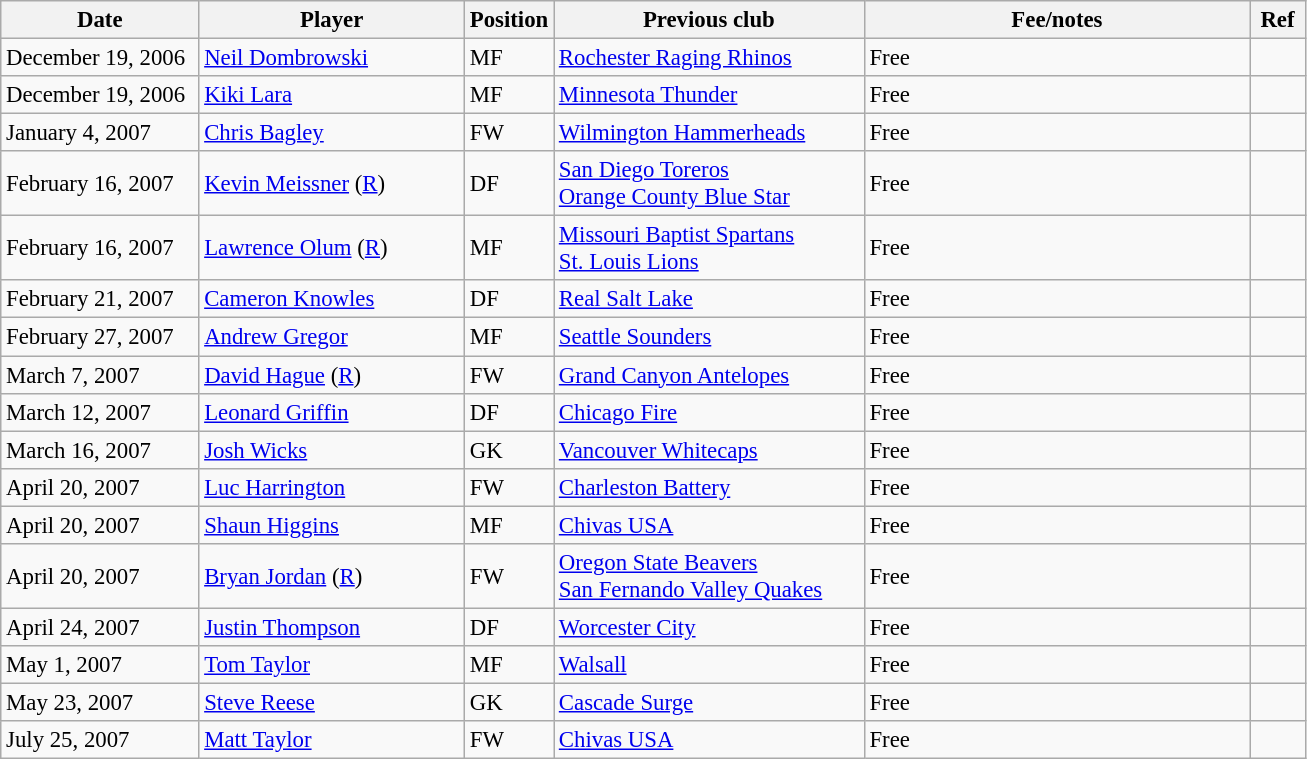<table class="wikitable" style="font-size:95%;">
<tr>
<th width=125px>Date</th>
<th width=170px>Player</th>
<th width=50px>Position</th>
<th width=200px>Previous club</th>
<th width=250px>Fee/notes</th>
<th width=30px>Ref</th>
</tr>
<tr>
<td>December 19, 2006</td>
<td> <a href='#'>Neil Dombrowski</a></td>
<td>MF</td>
<td> <a href='#'>Rochester Raging Rhinos</a></td>
<td>Free</td>
<td></td>
</tr>
<tr>
<td>December 19, 2006</td>
<td> <a href='#'>Kiki Lara</a></td>
<td>MF</td>
<td> <a href='#'>Minnesota Thunder</a></td>
<td>Free</td>
<td></td>
</tr>
<tr>
<td>January 4, 2007</td>
<td> <a href='#'>Chris Bagley</a></td>
<td>FW</td>
<td> <a href='#'>Wilmington Hammerheads</a></td>
<td>Free</td>
<td></td>
</tr>
<tr>
<td>February 16, 2007</td>
<td> <a href='#'>Kevin Meissner</a> (<a href='#'>R</a>)</td>
<td>DF</td>
<td> <a href='#'>San Diego Toreros</a><br> <a href='#'>Orange County Blue Star</a></td>
<td>Free</td>
<td></td>
</tr>
<tr>
<td>February 16, 2007</td>
<td> <a href='#'>Lawrence Olum</a> (<a href='#'>R</a>)</td>
<td>MF</td>
<td> <a href='#'>Missouri Baptist Spartans</a><br> <a href='#'>St. Louis Lions</a></td>
<td>Free</td>
<td></td>
</tr>
<tr>
<td>February 21, 2007</td>
<td> <a href='#'>Cameron Knowles</a></td>
<td>DF</td>
<td> <a href='#'>Real Salt Lake</a></td>
<td>Free</td>
<td></td>
</tr>
<tr>
<td>February 27, 2007</td>
<td> <a href='#'>Andrew Gregor</a></td>
<td>MF</td>
<td> <a href='#'>Seattle Sounders</a></td>
<td>Free</td>
<td></td>
</tr>
<tr>
<td>March 7, 2007</td>
<td> <a href='#'>David Hague</a> (<a href='#'>R</a>)</td>
<td>FW</td>
<td> <a href='#'>Grand Canyon Antelopes</a></td>
<td>Free</td>
<td></td>
</tr>
<tr>
<td>March 12, 2007</td>
<td> <a href='#'>Leonard Griffin</a></td>
<td>DF</td>
<td> <a href='#'>Chicago Fire</a></td>
<td>Free</td>
<td></td>
</tr>
<tr>
<td>March 16, 2007</td>
<td> <a href='#'>Josh Wicks</a></td>
<td>GK</td>
<td> <a href='#'>Vancouver Whitecaps</a></td>
<td>Free</td>
<td></td>
</tr>
<tr>
<td>April 20, 2007</td>
<td> <a href='#'>Luc Harrington</a></td>
<td>FW</td>
<td> <a href='#'>Charleston Battery</a></td>
<td>Free</td>
<td></td>
</tr>
<tr>
<td>April 20, 2007</td>
<td> <a href='#'>Shaun Higgins</a></td>
<td>MF</td>
<td> <a href='#'>Chivas USA</a></td>
<td>Free</td>
<td></td>
</tr>
<tr>
<td>April 20, 2007</td>
<td> <a href='#'>Bryan Jordan</a> (<a href='#'>R</a>)</td>
<td>FW</td>
<td> <a href='#'>Oregon State Beavers</a><br> <a href='#'>San Fernando Valley Quakes</a></td>
<td>Free</td>
<td></td>
</tr>
<tr>
<td>April 24, 2007</td>
<td> <a href='#'>Justin Thompson</a></td>
<td>DF</td>
<td> <a href='#'>Worcester City</a></td>
<td>Free</td>
<td></td>
</tr>
<tr>
<td>May 1, 2007</td>
<td> <a href='#'>Tom Taylor</a></td>
<td>MF</td>
<td> <a href='#'>Walsall</a></td>
<td>Free</td>
<td></td>
</tr>
<tr>
<td>May 23, 2007</td>
<td> <a href='#'>Steve Reese</a></td>
<td>GK</td>
<td> <a href='#'>Cascade Surge</a></td>
<td>Free</td>
<td></td>
</tr>
<tr>
<td>July 25, 2007</td>
<td> <a href='#'>Matt Taylor</a></td>
<td>FW</td>
<td> <a href='#'>Chivas USA</a></td>
<td>Free</td>
<td></td>
</tr>
</table>
